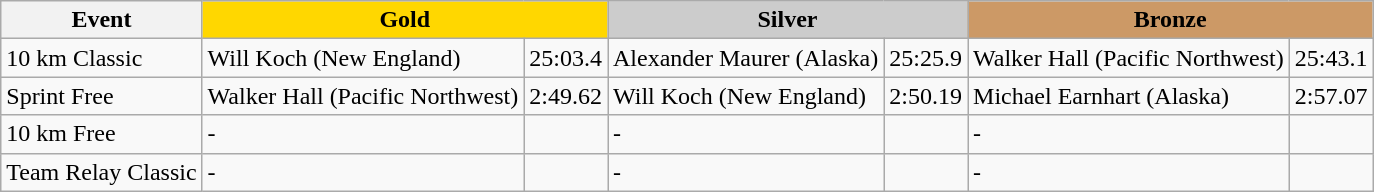<table class="wikitable" style="text-align:left;">
<tr>
<th>Event</th>
<th colspan="2" style="background:#ffd700;">Gold</th>
<th colspan="2" style="background:#cccccc;">Silver</th>
<th colspan="2" style="background:#CC9966;">Bronze</th>
</tr>
<tr>
<td>10 km Classic</td>
<td>Will Koch (New England)</td>
<td>25:03.4</td>
<td>Alexander Maurer (Alaska)</td>
<td>25:25.9</td>
<td>Walker Hall (Pacific Northwest)</td>
<td>25:43.1</td>
</tr>
<tr>
<td>Sprint Free</td>
<td>Walker Hall (Pacific Northwest)</td>
<td>2:49.62</td>
<td>Will Koch (New England)</td>
<td>2:50.19</td>
<td>Michael Earnhart (Alaska)</td>
<td>2:57.07</td>
</tr>
<tr>
<td>10 km Free</td>
<td>-</td>
<td></td>
<td>-</td>
<td></td>
<td>-</td>
<td></td>
</tr>
<tr>
<td>Team Relay Classic</td>
<td>-</td>
<td></td>
<td>-</td>
<td></td>
<td>-</td>
<td></td>
</tr>
</table>
